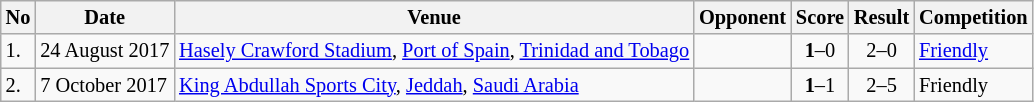<table class="wikitable" style="font-size:85%;">
<tr>
<th>No</th>
<th>Date</th>
<th>Venue</th>
<th>Opponent</th>
<th>Score</th>
<th>Result</th>
<th>Competition</th>
</tr>
<tr>
<td>1.</td>
<td>24 August 2017</td>
<td><a href='#'>Hasely Crawford Stadium</a>, <a href='#'>Port of Spain</a>, <a href='#'>Trinidad and Tobago</a></td>
<td></td>
<td align=center><strong>1</strong>–0</td>
<td align=center>2–0</td>
<td><a href='#'>Friendly</a></td>
</tr>
<tr>
<td>2.</td>
<td>7 October 2017</td>
<td><a href='#'>King Abdullah Sports City</a>, <a href='#'>Jeddah</a>, <a href='#'>Saudi Arabia</a></td>
<td></td>
<td align=center><strong>1</strong>–1</td>
<td align=center>2–5</td>
<td>Friendly</td>
</tr>
</table>
